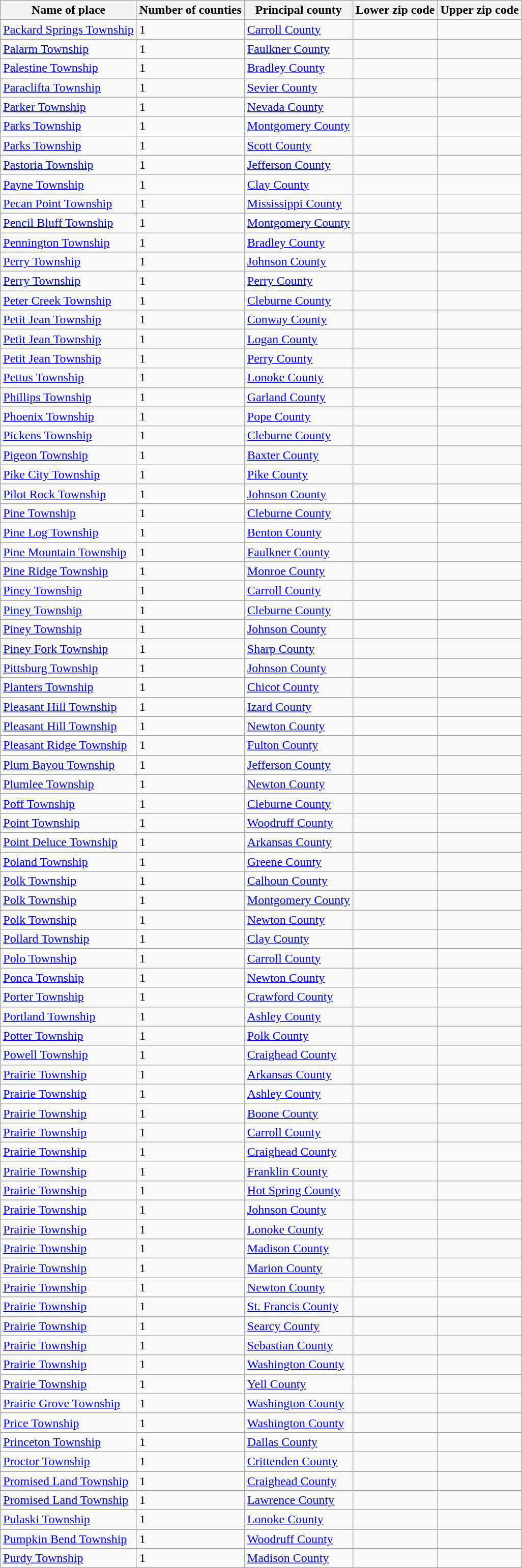<table class="wikitable">
<tr>
<th>Name of place</th>
<th>Number of counties</th>
<th>Principal county</th>
<th>Lower zip code</th>
<th>Upper zip code</th>
</tr>
<tr>
<td><a href='#'>Packard Springs Township</a></td>
<td>1</td>
<td><a href='#'>Carroll County</a></td>
<td> </td>
<td> </td>
</tr>
<tr>
<td><a href='#'>Palarm Township</a></td>
<td>1</td>
<td><a href='#'>Faulkner County</a></td>
<td> </td>
<td> </td>
</tr>
<tr>
<td><a href='#'>Palestine Township</a></td>
<td>1</td>
<td><a href='#'>Bradley County</a></td>
<td> </td>
<td> </td>
</tr>
<tr>
<td><a href='#'>Paraclifta Township</a></td>
<td>1</td>
<td><a href='#'>Sevier County</a></td>
<td> </td>
<td> </td>
</tr>
<tr>
<td><a href='#'>Parker Township</a></td>
<td>1</td>
<td><a href='#'>Nevada County</a></td>
<td> </td>
<td> </td>
</tr>
<tr>
<td><a href='#'>Parks Township</a></td>
<td>1</td>
<td><a href='#'>Montgomery County</a></td>
<td> </td>
<td> </td>
</tr>
<tr>
<td><a href='#'>Parks Township</a></td>
<td>1</td>
<td><a href='#'>Scott County</a></td>
<td> </td>
<td> </td>
</tr>
<tr>
<td><a href='#'>Pastoria Township</a></td>
<td>1</td>
<td><a href='#'>Jefferson County</a></td>
<td> </td>
<td> </td>
</tr>
<tr>
<td><a href='#'>Payne Township</a></td>
<td>1</td>
<td><a href='#'>Clay County</a></td>
<td> </td>
<td> </td>
</tr>
<tr>
<td><a href='#'>Pecan Point Township</a></td>
<td>1</td>
<td><a href='#'>Mississippi County</a></td>
<td> </td>
<td> </td>
</tr>
<tr>
<td><a href='#'>Pencil Bluff Township</a></td>
<td>1</td>
<td><a href='#'>Montgomery County</a></td>
<td> </td>
<td> </td>
</tr>
<tr>
<td><a href='#'>Pennington Township</a></td>
<td>1</td>
<td><a href='#'>Bradley County</a></td>
<td> </td>
<td> </td>
</tr>
<tr>
<td><a href='#'>Perry Township</a></td>
<td>1</td>
<td><a href='#'>Johnson County</a></td>
<td> </td>
<td> </td>
</tr>
<tr>
<td><a href='#'>Perry Township</a></td>
<td>1</td>
<td><a href='#'>Perry County</a></td>
<td> </td>
<td> </td>
</tr>
<tr>
<td><a href='#'>Peter Creek Township</a></td>
<td>1</td>
<td><a href='#'>Cleburne County</a></td>
<td> </td>
<td> </td>
</tr>
<tr>
<td><a href='#'>Petit Jean Township</a></td>
<td>1</td>
<td><a href='#'>Conway County</a></td>
<td> </td>
<td> </td>
</tr>
<tr>
<td><a href='#'>Petit Jean Township</a></td>
<td>1</td>
<td><a href='#'>Logan County</a></td>
<td> </td>
<td> </td>
</tr>
<tr>
<td><a href='#'>Petit Jean Township</a></td>
<td>1</td>
<td><a href='#'>Perry County</a></td>
<td> </td>
<td> </td>
</tr>
<tr>
<td><a href='#'>Pettus Township</a></td>
<td>1</td>
<td><a href='#'>Lonoke County</a></td>
<td> </td>
<td> </td>
</tr>
<tr>
<td><a href='#'>Phillips Township</a></td>
<td>1</td>
<td><a href='#'>Garland County</a></td>
<td> </td>
<td> </td>
</tr>
<tr>
<td><a href='#'>Phoenix Township</a></td>
<td>1</td>
<td><a href='#'>Pope County</a></td>
<td> </td>
<td> </td>
</tr>
<tr>
<td><a href='#'>Pickens Township</a></td>
<td>1</td>
<td><a href='#'>Cleburne County</a></td>
<td> </td>
<td> </td>
</tr>
<tr>
<td><a href='#'>Pigeon Township</a></td>
<td>1</td>
<td><a href='#'>Baxter County</a></td>
<td> </td>
<td> </td>
</tr>
<tr>
<td><a href='#'>Pike City Township</a></td>
<td>1</td>
<td><a href='#'>Pike County</a></td>
<td> </td>
<td> </td>
</tr>
<tr>
<td><a href='#'>Pilot Rock Township</a></td>
<td>1</td>
<td><a href='#'>Johnson County</a></td>
<td> </td>
<td> </td>
</tr>
<tr>
<td><a href='#'>Pine Township</a></td>
<td>1</td>
<td><a href='#'>Cleburne County</a></td>
<td> </td>
<td> </td>
</tr>
<tr>
<td><a href='#'>Pine Log Township</a></td>
<td>1</td>
<td><a href='#'>Benton County</a></td>
<td> </td>
<td> </td>
</tr>
<tr>
<td><a href='#'>Pine Mountain Township</a></td>
<td>1</td>
<td><a href='#'>Faulkner County</a></td>
<td> </td>
<td> </td>
</tr>
<tr>
<td><a href='#'>Pine Ridge Township</a></td>
<td>1</td>
<td><a href='#'>Monroe County</a></td>
<td> </td>
<td> </td>
</tr>
<tr>
<td><a href='#'>Piney Township</a></td>
<td>1</td>
<td><a href='#'>Carroll County</a></td>
<td> </td>
<td> </td>
</tr>
<tr>
<td><a href='#'>Piney Township</a></td>
<td>1</td>
<td><a href='#'>Cleburne County</a></td>
<td> </td>
<td> </td>
</tr>
<tr>
<td><a href='#'>Piney Township</a></td>
<td>1</td>
<td><a href='#'>Johnson County</a></td>
<td> </td>
<td> </td>
</tr>
<tr>
<td><a href='#'>Piney Fork Township</a></td>
<td>1</td>
<td><a href='#'>Sharp County</a></td>
<td> </td>
<td> </td>
</tr>
<tr>
<td><a href='#'>Pittsburg Township</a></td>
<td>1</td>
<td><a href='#'>Johnson County</a></td>
<td> </td>
<td> </td>
</tr>
<tr>
<td><a href='#'>Planters Township</a></td>
<td>1</td>
<td><a href='#'>Chicot County</a></td>
<td> </td>
<td> </td>
</tr>
<tr>
<td><a href='#'>Pleasant Hill Township</a></td>
<td>1</td>
<td><a href='#'>Izard County</a></td>
<td> </td>
<td> </td>
</tr>
<tr>
<td><a href='#'>Pleasant Hill Township</a></td>
<td>1</td>
<td><a href='#'>Newton County</a></td>
<td> </td>
<td> </td>
</tr>
<tr>
<td><a href='#'>Pleasant Ridge Township</a></td>
<td>1</td>
<td><a href='#'>Fulton County</a></td>
<td> </td>
<td> </td>
</tr>
<tr>
<td><a href='#'>Plum Bayou Township</a></td>
<td>1</td>
<td><a href='#'>Jefferson County</a></td>
<td> </td>
<td> </td>
</tr>
<tr>
<td><a href='#'>Plumlee Township</a></td>
<td>1</td>
<td><a href='#'>Newton County</a></td>
<td> </td>
<td> </td>
</tr>
<tr>
<td><a href='#'>Poff Township</a></td>
<td>1</td>
<td><a href='#'>Cleburne County</a></td>
<td> </td>
<td> </td>
</tr>
<tr>
<td><a href='#'>Point Township</a></td>
<td>1</td>
<td><a href='#'>Woodruff County</a></td>
<td> </td>
<td> </td>
</tr>
<tr>
<td><a href='#'>Point Deluce Township</a></td>
<td>1</td>
<td><a href='#'>Arkansas County</a></td>
<td> </td>
<td> </td>
</tr>
<tr>
<td><a href='#'>Poland Township</a></td>
<td>1</td>
<td><a href='#'>Greene County</a></td>
<td> </td>
<td> </td>
</tr>
<tr>
<td><a href='#'>Polk Township</a></td>
<td>1</td>
<td><a href='#'>Calhoun County</a></td>
<td> </td>
<td> </td>
</tr>
<tr>
<td><a href='#'>Polk Township</a></td>
<td>1</td>
<td><a href='#'>Montgomery County</a></td>
<td> </td>
<td> </td>
</tr>
<tr>
<td><a href='#'>Polk Township</a></td>
<td>1</td>
<td><a href='#'>Newton County</a></td>
<td> </td>
<td> </td>
</tr>
<tr>
<td><a href='#'>Pollard Township</a></td>
<td>1</td>
<td><a href='#'>Clay County</a></td>
<td> </td>
<td> </td>
</tr>
<tr>
<td><a href='#'>Polo Township</a></td>
<td>1</td>
<td><a href='#'>Carroll County</a></td>
<td> </td>
<td> </td>
</tr>
<tr>
<td><a href='#'>Ponca Township</a></td>
<td>1</td>
<td><a href='#'>Newton County</a></td>
<td> </td>
<td> </td>
</tr>
<tr>
<td><a href='#'>Porter Township</a></td>
<td>1</td>
<td><a href='#'>Crawford County</a></td>
<td> </td>
<td> </td>
</tr>
<tr>
<td><a href='#'>Portland Township</a></td>
<td>1</td>
<td><a href='#'>Ashley County</a></td>
<td> </td>
<td> </td>
</tr>
<tr>
<td><a href='#'>Potter Township</a></td>
<td>1</td>
<td><a href='#'>Polk County</a></td>
<td> </td>
<td> </td>
</tr>
<tr>
<td><a href='#'>Powell Township</a></td>
<td>1</td>
<td><a href='#'>Craighead County</a></td>
<td> </td>
<td> </td>
</tr>
<tr>
<td><a href='#'>Prairie Township</a></td>
<td>1</td>
<td><a href='#'>Arkansas County</a></td>
<td> </td>
<td> </td>
</tr>
<tr>
<td><a href='#'>Prairie Township</a></td>
<td>1</td>
<td><a href='#'>Ashley County</a></td>
<td> </td>
<td> </td>
</tr>
<tr>
<td><a href='#'>Prairie Township</a></td>
<td>1</td>
<td><a href='#'>Boone County</a></td>
<td> </td>
<td> </td>
</tr>
<tr>
<td><a href='#'>Prairie Township</a></td>
<td>1</td>
<td><a href='#'>Carroll County</a></td>
<td> </td>
<td> </td>
</tr>
<tr>
<td><a href='#'>Prairie Township</a></td>
<td>1</td>
<td><a href='#'>Craighead County</a></td>
<td> </td>
<td> </td>
</tr>
<tr>
<td><a href='#'>Prairie Township</a></td>
<td>1</td>
<td><a href='#'>Franklin County</a></td>
<td> </td>
<td> </td>
</tr>
<tr>
<td><a href='#'>Prairie Township</a></td>
<td>1</td>
<td><a href='#'>Hot Spring County</a></td>
<td> </td>
<td> </td>
</tr>
<tr>
<td><a href='#'>Prairie Township</a></td>
<td>1</td>
<td><a href='#'>Johnson County</a></td>
<td> </td>
<td> </td>
</tr>
<tr>
<td><a href='#'>Prairie Township</a></td>
<td>1</td>
<td><a href='#'>Lonoke County</a></td>
<td> </td>
<td> </td>
</tr>
<tr>
<td><a href='#'>Prairie Township</a></td>
<td>1</td>
<td><a href='#'>Madison County</a></td>
<td> </td>
<td> </td>
</tr>
<tr>
<td><a href='#'>Prairie Township</a></td>
<td>1</td>
<td><a href='#'>Marion County</a></td>
<td> </td>
<td> </td>
</tr>
<tr>
<td><a href='#'>Prairie Township</a></td>
<td>1</td>
<td><a href='#'>Newton County</a></td>
<td> </td>
<td> </td>
</tr>
<tr>
<td><a href='#'>Prairie Township</a></td>
<td>1</td>
<td><a href='#'>St. Francis County</a></td>
<td> </td>
<td> </td>
</tr>
<tr>
<td><a href='#'>Prairie Township</a></td>
<td>1</td>
<td><a href='#'>Searcy County</a></td>
<td> </td>
<td> </td>
</tr>
<tr>
<td><a href='#'>Prairie Township</a></td>
<td>1</td>
<td><a href='#'>Sebastian County</a></td>
<td> </td>
<td> </td>
</tr>
<tr>
<td><a href='#'>Prairie Township</a></td>
<td>1</td>
<td><a href='#'>Washington County</a></td>
<td> </td>
<td> </td>
</tr>
<tr>
<td><a href='#'>Prairie Township</a></td>
<td>1</td>
<td><a href='#'>Yell County</a></td>
<td> </td>
<td> </td>
</tr>
<tr>
<td><a href='#'>Prairie Grove Township</a></td>
<td>1</td>
<td><a href='#'>Washington County</a></td>
<td> </td>
<td> </td>
</tr>
<tr>
<td><a href='#'>Price Township</a></td>
<td>1</td>
<td><a href='#'>Washington County</a></td>
<td> </td>
<td> </td>
</tr>
<tr>
<td><a href='#'>Princeton Township</a></td>
<td>1</td>
<td><a href='#'>Dallas County</a></td>
<td> </td>
<td> </td>
</tr>
<tr>
<td><a href='#'>Proctor Township</a></td>
<td>1</td>
<td><a href='#'>Crittenden County</a></td>
<td> </td>
<td> </td>
</tr>
<tr>
<td><a href='#'>Promised Land Township</a></td>
<td>1</td>
<td><a href='#'>Craighead County</a></td>
<td> </td>
<td> </td>
</tr>
<tr>
<td><a href='#'>Promised Land Township</a></td>
<td>1</td>
<td><a href='#'>Lawrence County</a></td>
<td> </td>
<td> </td>
</tr>
<tr>
<td><a href='#'>Pulaski Township</a></td>
<td>1</td>
<td><a href='#'>Lonoke County</a></td>
<td> </td>
<td> </td>
</tr>
<tr>
<td><a href='#'>Pumpkin Bend Township</a></td>
<td>1</td>
<td><a href='#'>Woodruff County</a></td>
<td> </td>
<td> </td>
</tr>
<tr>
<td><a href='#'>Purdy Township</a></td>
<td>1</td>
<td><a href='#'>Madison County</a></td>
<td> </td>
<td> </td>
</tr>
</table>
